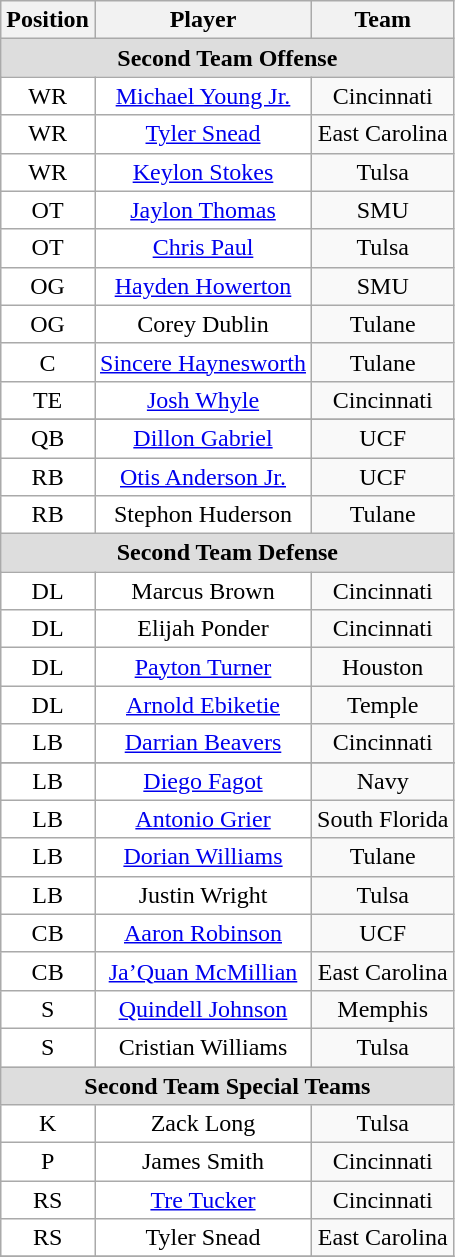<table class="wikitable" border="0">
<tr>
<th>Position</th>
<th>Player</th>
<th>Team</th>
</tr>
<tr>
<td colspan="3" style="text-align:center; background:#ddd;"><strong>Second Team Offense</strong></td>
</tr>
<tr style="text-align:center;">
<td style="background:white">WR</td>
<td style="background:white"><a href='#'>Michael Young Jr.</a></td>
<td style=>Cincinnati</td>
</tr>
<tr style="text-align:center;">
<td style="background:white">WR</td>
<td style="background:white"><a href='#'>Tyler Snead</a></td>
<td style=>East Carolina</td>
</tr>
<tr style="text-align:center;">
<td style="background:white">WR</td>
<td style="background:white"><a href='#'>Keylon Stokes</a></td>
<td style=>Tulsa</td>
</tr>
<tr style="text-align:center;">
<td style="background:white">OT</td>
<td style="background:white"><a href='#'>Jaylon Thomas</a></td>
<td style=>SMU</td>
</tr>
<tr style="text-align:center;">
<td style="background:white">OT</td>
<td style="background:white"><a href='#'>Chris Paul</a></td>
<td style=>Tulsa</td>
</tr>
<tr style="text-align:center;">
<td style="background:white">OG</td>
<td style="background:white"><a href='#'>Hayden Howerton</a></td>
<td style=>SMU</td>
</tr>
<tr style="text-align:center;">
<td style="background:white">OG</td>
<td style="background:white">Corey Dublin</td>
<td style=>Tulane</td>
</tr>
<tr style="text-align:center;">
<td style="background:white">C</td>
<td style="background:white"><a href='#'>Sincere Haynesworth</a></td>
<td style=>Tulane</td>
</tr>
<tr style="text-align:center;">
<td style="background:white">TE</td>
<td style="background:white"><a href='#'>Josh Whyle</a></td>
<td style=>Cincinnati</td>
</tr>
<tr style="text-align:center;">
</tr>
<tr style="text-align:center;">
<td style="background:white">QB</td>
<td style="background:white"><a href='#'>Dillon Gabriel</a></td>
<td style=>UCF</td>
</tr>
<tr style="text-align:center;">
<td style="background:white">RB</td>
<td style="background:white"><a href='#'>Otis Anderson Jr.</a></td>
<td style=>UCF</td>
</tr>
<tr style="text-align:center;">
<td style="background:white">RB</td>
<td style="background:white">Stephon Huderson</td>
<td style=>Tulane</td>
</tr>
<tr>
<td colspan="3" style="text-align:center; background:#ddd;"><strong>Second Team Defense</strong></td>
</tr>
<tr style="text-align:center;">
<td style="background:white">DL</td>
<td style="background:white">Marcus Brown</td>
<td style=>Cincinnati</td>
</tr>
<tr style="text-align:center;">
<td style="background:white">DL</td>
<td style="background:white">Elijah Ponder</td>
<td style=>Cincinnati</td>
</tr>
<tr style="text-align:center;">
<td style="background:white">DL</td>
<td style="background:white"><a href='#'>Payton Turner</a></td>
<td style=>Houston</td>
</tr>
<tr style="text-align:center;">
<td style="background:white">DL</td>
<td style="background:white"><a href='#'>Arnold Ebiketie</a></td>
<td style=>Temple</td>
</tr>
<tr style="text-align:center;">
<td style="background:white">LB</td>
<td style="background:white"><a href='#'>Darrian Beavers</a></td>
<td style=>Cincinnati</td>
</tr>
<tr style="text-align:center;">
</tr>
<tr style="text-align:center;">
<td style="background:white">LB</td>
<td style="background:white"><a href='#'>Diego Fagot</a></td>
<td style=>Navy</td>
</tr>
<tr style="text-align:center;">
<td style="background:white">LB</td>
<td style="background:white"><a href='#'>Antonio Grier</a></td>
<td style=>South Florida</td>
</tr>
<tr style="text-align:center;">
<td style="background:white">LB</td>
<td style="background:white"><a href='#'>Dorian Williams</a></td>
<td style=>Tulane</td>
</tr>
<tr style="text-align:center;">
<td style="background:white">LB</td>
<td style="background:white">Justin Wright</td>
<td style=>Tulsa</td>
</tr>
<tr style="text-align:center;">
<td style="background:white">CB</td>
<td style="background:white"><a href='#'>Aaron Robinson</a></td>
<td style=>UCF</td>
</tr>
<tr style="text-align:center;">
<td style="background:white">CB</td>
<td style="background:white"><a href='#'>Ja’Quan McMillian</a></td>
<td style=>East Carolina</td>
</tr>
<tr style="text-align:center;">
<td style="background:white">S</td>
<td style="background:white"><a href='#'>Quindell Johnson</a></td>
<td style=>Memphis</td>
</tr>
<tr style="text-align:center;">
<td style="background:white">S</td>
<td style="background:white">Cristian Williams</td>
<td style=>Tulsa</td>
</tr>
<tr>
<td colspan="3" style="text-align:center; background:#ddd;"><strong>Second Team Special Teams</strong></td>
</tr>
<tr style="text-align:center;">
<td style="background:white">K</td>
<td style="background:white">Zack Long</td>
<td style=>Tulsa</td>
</tr>
<tr style="text-align:center;">
<td style="background:white">P</td>
<td style="background:white">James Smith</td>
<td style=>Cincinnati</td>
</tr>
<tr style="text-align:center;">
<td style="background:white">RS</td>
<td style="background:white"><a href='#'>Tre Tucker</a></td>
<td style=>Cincinnati</td>
</tr>
<tr style="text-align:center;">
<td style="background:white">RS</td>
<td style="background:white">Tyler Snead</td>
<td style=>East Carolina</td>
</tr>
<tr style="text-align:center;">
</tr>
</table>
